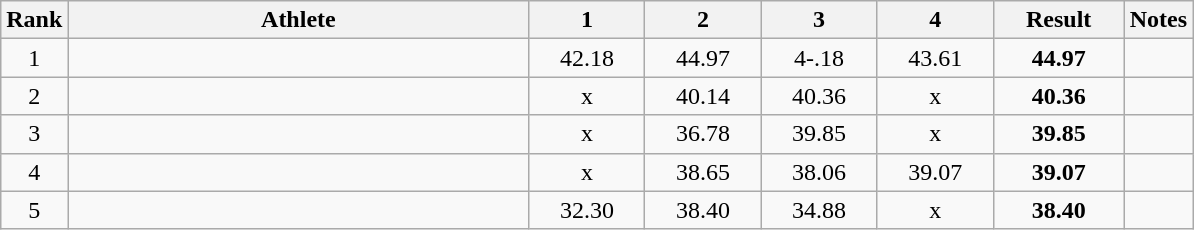<table class="wikitable" style="text-align:center">
<tr>
<th>Rank</th>
<th width=300>Athlete</th>
<th width=70>1</th>
<th width=70>2</th>
<th width=70>3</th>
<th width=70>4</th>
<th width=80>Result</th>
<th>Notes</th>
</tr>
<tr>
<td>1</td>
<td align=left></td>
<td>42.18</td>
<td>44.97</td>
<td>4-.18</td>
<td>43.61</td>
<td><strong>44.97</strong></td>
<td></td>
</tr>
<tr>
<td>2</td>
<td align=left></td>
<td>x</td>
<td>40.14</td>
<td>40.36</td>
<td>x</td>
<td><strong>40.36</strong></td>
<td></td>
</tr>
<tr>
<td>3</td>
<td align=left></td>
<td>x</td>
<td>36.78</td>
<td>39.85</td>
<td>x</td>
<td><strong>39.85</strong></td>
<td></td>
</tr>
<tr>
<td>4</td>
<td align=left></td>
<td>x</td>
<td>38.65</td>
<td>38.06</td>
<td>39.07</td>
<td><strong>39.07</strong></td>
<td></td>
</tr>
<tr>
<td>5</td>
<td align=left></td>
<td>32.30</td>
<td>38.40</td>
<td>34.88</td>
<td>x</td>
<td><strong>38.40</strong></td>
<td></td>
</tr>
</table>
